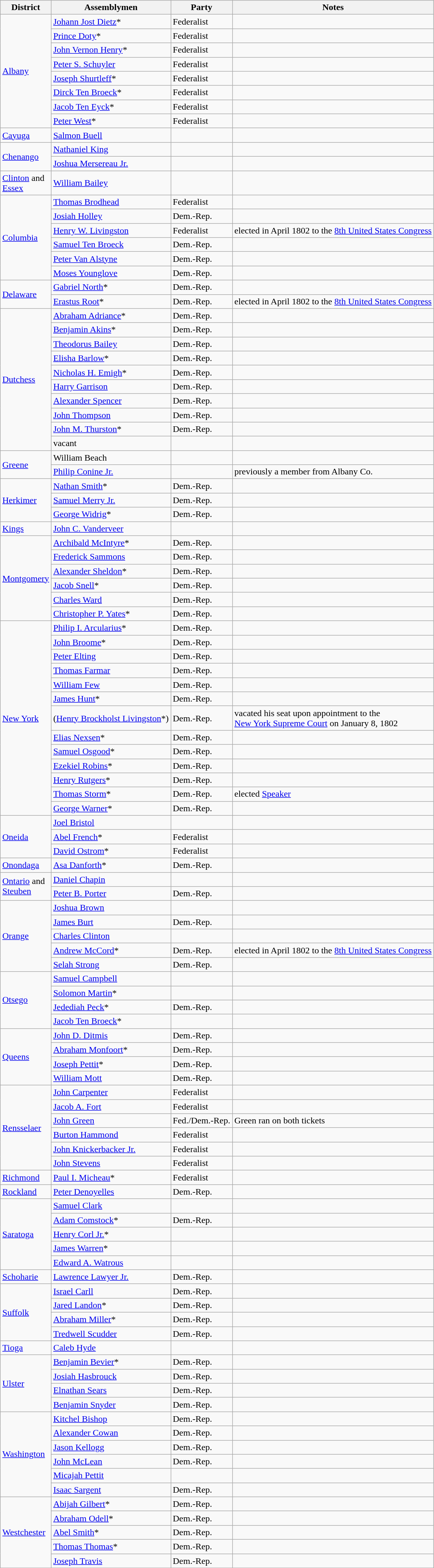<table class=wikitable>
<tr>
<th>District</th>
<th>Assemblymen</th>
<th>Party</th>
<th>Notes</th>
</tr>
<tr>
<td rowspan="8"><a href='#'>Albany</a></td>
<td><a href='#'>Johann Jost Dietz</a>*</td>
<td>Federalist</td>
<td></td>
</tr>
<tr>
<td><a href='#'>Prince Doty</a>*</td>
<td>Federalist</td>
<td></td>
</tr>
<tr>
<td><a href='#'>John Vernon Henry</a>*</td>
<td>Federalist</td>
<td></td>
</tr>
<tr>
<td><a href='#'>Peter S. Schuyler</a></td>
<td>Federalist</td>
<td></td>
</tr>
<tr>
<td><a href='#'>Joseph Shurtleff</a>*</td>
<td>Federalist</td>
<td></td>
</tr>
<tr>
<td><a href='#'>Dirck Ten Broeck</a>*</td>
<td>Federalist</td>
<td></td>
</tr>
<tr>
<td><a href='#'>Jacob Ten Eyck</a>*</td>
<td>Federalist</td>
<td></td>
</tr>
<tr>
<td><a href='#'>Peter West</a>*</td>
<td>Federalist</td>
<td></td>
</tr>
<tr>
<td><a href='#'>Cayuga</a></td>
<td><a href='#'>Salmon Buell</a></td>
<td></td>
<td></td>
</tr>
<tr>
<td rowspan="2"><a href='#'>Chenango</a></td>
<td><a href='#'>Nathaniel King</a></td>
<td></td>
<td></td>
</tr>
<tr>
<td><a href='#'>Joshua Mersereau Jr.</a></td>
<td></td>
<td></td>
</tr>
<tr>
<td><a href='#'>Clinton</a> and <br><a href='#'>Essex</a></td>
<td><a href='#'>William Bailey</a></td>
<td></td>
<td></td>
</tr>
<tr>
<td rowspan="6"><a href='#'>Columbia</a></td>
<td><a href='#'>Thomas Brodhead</a></td>
<td>Federalist</td>
<td></td>
</tr>
<tr>
<td><a href='#'>Josiah Holley</a></td>
<td>Dem.-Rep.</td>
<td></td>
</tr>
<tr>
<td><a href='#'>Henry W. Livingston</a></td>
<td>Federalist</td>
<td>elected in April 1802 to the <a href='#'>8th United States Congress</a></td>
</tr>
<tr>
<td><a href='#'>Samuel Ten Broeck</a></td>
<td>Dem.-Rep.</td>
<td></td>
</tr>
<tr>
<td><a href='#'>Peter Van Alstyne</a></td>
<td>Dem.-Rep.</td>
<td></td>
</tr>
<tr>
<td><a href='#'>Moses Younglove</a></td>
<td>Dem.-Rep.</td>
<td></td>
</tr>
<tr>
<td rowspan="2"><a href='#'>Delaware</a></td>
<td><a href='#'>Gabriel North</a>*</td>
<td>Dem.-Rep.</td>
<td></td>
</tr>
<tr>
<td><a href='#'>Erastus Root</a>*</td>
<td>Dem.-Rep.</td>
<td>elected in April 1802 to the <a href='#'>8th United States Congress</a></td>
</tr>
<tr>
<td rowspan="10"><a href='#'>Dutchess</a></td>
<td><a href='#'>Abraham Adriance</a>*</td>
<td>Dem.-Rep.</td>
<td></td>
</tr>
<tr>
<td><a href='#'>Benjamin Akins</a>*</td>
<td>Dem.-Rep.</td>
<td></td>
</tr>
<tr>
<td><a href='#'>Theodorus Bailey</a></td>
<td>Dem.-Rep.</td>
<td></td>
</tr>
<tr>
<td><a href='#'>Elisha Barlow</a>*</td>
<td>Dem.-Rep.</td>
<td></td>
</tr>
<tr>
<td><a href='#'>Nicholas H. Emigh</a>*</td>
<td>Dem.-Rep.</td>
<td></td>
</tr>
<tr>
<td><a href='#'>Harry Garrison</a></td>
<td>Dem.-Rep.</td>
<td></td>
</tr>
<tr>
<td><a href='#'>Alexander Spencer</a></td>
<td>Dem.-Rep.</td>
<td></td>
</tr>
<tr>
<td><a href='#'>John Thompson</a></td>
<td>Dem.-Rep.</td>
<td></td>
</tr>
<tr>
<td><a href='#'>John M. Thurston</a>*</td>
<td>Dem.-Rep.</td>
<td></td>
</tr>
<tr>
<td>vacant</td>
<td></td>
<td></td>
</tr>
<tr>
<td rowspan="2"><a href='#'>Greene</a></td>
<td>William Beach</td>
<td></td>
<td></td>
</tr>
<tr>
<td><a href='#'>Philip Conine Jr.</a></td>
<td></td>
<td>previously a member from Albany Co.</td>
</tr>
<tr>
<td rowspan="3"><a href='#'>Herkimer</a></td>
<td><a href='#'>Nathan Smith</a>*</td>
<td>Dem.-Rep.</td>
<td></td>
</tr>
<tr>
<td><a href='#'>Samuel Merry Jr.</a></td>
<td>Dem.-Rep.</td>
<td></td>
</tr>
<tr>
<td><a href='#'>George Widrig</a>*</td>
<td>Dem.-Rep.</td>
<td></td>
</tr>
<tr>
<td><a href='#'>Kings</a></td>
<td><a href='#'>John C. Vanderveer</a></td>
<td></td>
<td></td>
</tr>
<tr>
<td rowspan="6"><a href='#'>Montgomery</a></td>
<td><a href='#'>Archibald McIntyre</a>*</td>
<td>Dem.-Rep.</td>
<td></td>
</tr>
<tr>
<td><a href='#'>Frederick Sammons</a></td>
<td>Dem.-Rep.</td>
<td></td>
</tr>
<tr>
<td><a href='#'>Alexander Sheldon</a>*</td>
<td>Dem.-Rep.</td>
<td></td>
</tr>
<tr>
<td><a href='#'>Jacob Snell</a>*</td>
<td>Dem.-Rep.</td>
<td></td>
</tr>
<tr>
<td><a href='#'>Charles Ward</a></td>
<td>Dem.-Rep.</td>
<td></td>
</tr>
<tr>
<td><a href='#'>Christopher P. Yates</a>*</td>
<td>Dem.-Rep.</td>
<td></td>
</tr>
<tr>
<td rowspan="13"><a href='#'>New York</a></td>
<td><a href='#'>Philip I. Arcularius</a>*</td>
<td>Dem.-Rep.</td>
<td></td>
</tr>
<tr>
<td><a href='#'>John Broome</a>*</td>
<td>Dem.-Rep.</td>
<td></td>
</tr>
<tr>
<td><a href='#'>Peter Elting</a></td>
<td>Dem.-Rep.</td>
<td></td>
</tr>
<tr>
<td><a href='#'>Thomas Farmar</a></td>
<td>Dem.-Rep.</td>
<td></td>
</tr>
<tr>
<td><a href='#'>William Few</a></td>
<td>Dem.-Rep.</td>
<td></td>
</tr>
<tr>
<td><a href='#'>James Hunt</a>*</td>
<td>Dem.-Rep.</td>
<td></td>
</tr>
<tr>
<td>(<a href='#'>Henry Brockholst Livingston</a>*)</td>
<td>Dem.-Rep.</td>
<td>vacated his seat upon appointment to the <br><a href='#'>New York Supreme Court</a> on January 8, 1802</td>
</tr>
<tr>
<td><a href='#'>Elias Nexsen</a>*</td>
<td>Dem.-Rep.</td>
<td></td>
</tr>
<tr>
<td><a href='#'>Samuel Osgood</a>*</td>
<td>Dem.-Rep.</td>
<td></td>
</tr>
<tr>
<td><a href='#'>Ezekiel Robins</a>*</td>
<td>Dem.-Rep.</td>
<td></td>
</tr>
<tr>
<td><a href='#'>Henry Rutgers</a>*</td>
<td>Dem.-Rep.</td>
<td></td>
</tr>
<tr>
<td><a href='#'>Thomas Storm</a>*</td>
<td>Dem.-Rep.</td>
<td>elected <a href='#'>Speaker</a></td>
</tr>
<tr>
<td><a href='#'>George Warner</a>*</td>
<td>Dem.-Rep.</td>
<td></td>
</tr>
<tr>
<td rowspan="3"><a href='#'>Oneida</a></td>
<td><a href='#'>Joel Bristol</a></td>
<td></td>
<td></td>
</tr>
<tr>
<td><a href='#'>Abel French</a>*</td>
<td>Federalist</td>
<td></td>
</tr>
<tr>
<td><a href='#'>David Ostrom</a>*</td>
<td>Federalist</td>
<td></td>
</tr>
<tr>
<td><a href='#'>Onondaga</a></td>
<td><a href='#'>Asa Danforth</a>*</td>
<td>Dem.-Rep.</td>
<td></td>
</tr>
<tr>
<td rowspan="2"><a href='#'>Ontario</a> and <br><a href='#'>Steuben</a></td>
<td><a href='#'>Daniel Chapin</a></td>
<td></td>
<td></td>
</tr>
<tr>
<td><a href='#'>Peter B. Porter</a></td>
<td>Dem.-Rep.</td>
<td></td>
</tr>
<tr>
<td rowspan="5"><a href='#'>Orange</a></td>
<td><a href='#'>Joshua Brown</a></td>
<td></td>
<td></td>
</tr>
<tr>
<td><a href='#'>James Burt</a></td>
<td>Dem.-Rep.</td>
<td></td>
</tr>
<tr>
<td><a href='#'>Charles Clinton</a></td>
<td></td>
<td></td>
</tr>
<tr>
<td><a href='#'>Andrew McCord</a>*</td>
<td>Dem.-Rep.</td>
<td>elected in April 1802 to the <a href='#'>8th United States Congress</a></td>
</tr>
<tr>
<td><a href='#'>Selah Strong</a></td>
<td>Dem.-Rep.</td>
<td></td>
</tr>
<tr>
<td rowspan="4"><a href='#'>Otsego</a></td>
<td><a href='#'>Samuel Campbell</a></td>
<td></td>
<td></td>
</tr>
<tr>
<td><a href='#'>Solomon Martin</a>*</td>
<td></td>
<td></td>
</tr>
<tr>
<td><a href='#'>Jedediah Peck</a>*</td>
<td>Dem.-Rep.</td>
<td></td>
</tr>
<tr>
<td><a href='#'>Jacob Ten Broeck</a>*</td>
<td></td>
<td></td>
</tr>
<tr>
<td rowspan="4"><a href='#'>Queens</a></td>
<td><a href='#'>John D. Ditmis</a></td>
<td>Dem.-Rep.</td>
<td></td>
</tr>
<tr>
<td><a href='#'>Abraham Monfoort</a>*</td>
<td>Dem.-Rep.</td>
<td></td>
</tr>
<tr>
<td><a href='#'>Joseph Pettit</a>*</td>
<td>Dem.-Rep.</td>
<td></td>
</tr>
<tr>
<td><a href='#'>William Mott</a></td>
<td>Dem.-Rep.</td>
<td></td>
</tr>
<tr>
<td rowspan="6"><a href='#'>Rensselaer</a></td>
<td><a href='#'>John Carpenter</a></td>
<td>Federalist</td>
<td></td>
</tr>
<tr>
<td><a href='#'>Jacob A. Fort</a></td>
<td>Federalist</td>
<td></td>
</tr>
<tr>
<td><a href='#'>John Green</a></td>
<td>Fed./Dem.-Rep.</td>
<td>Green ran on both tickets</td>
</tr>
<tr>
<td><a href='#'>Burton Hammond</a></td>
<td>Federalist</td>
<td></td>
</tr>
<tr>
<td><a href='#'>John Knickerbacker Jr.</a></td>
<td>Federalist</td>
<td></td>
</tr>
<tr>
<td><a href='#'>John Stevens</a></td>
<td>Federalist</td>
<td></td>
</tr>
<tr>
<td><a href='#'>Richmond</a></td>
<td><a href='#'>Paul I. Micheau</a>*</td>
<td>Federalist</td>
<td></td>
</tr>
<tr>
<td><a href='#'>Rockland</a></td>
<td><a href='#'>Peter Denoyelles</a></td>
<td>Dem.-Rep.</td>
<td></td>
</tr>
<tr>
<td rowspan="5"><a href='#'>Saratoga</a></td>
<td><a href='#'>Samuel Clark</a></td>
<td></td>
<td></td>
</tr>
<tr>
<td><a href='#'>Adam Comstock</a>*</td>
<td>Dem.-Rep.</td>
<td></td>
</tr>
<tr>
<td><a href='#'>Henry Corl Jr.</a>*</td>
<td></td>
<td></td>
</tr>
<tr>
<td><a href='#'>James Warren</a>*</td>
<td></td>
<td></td>
</tr>
<tr>
<td><a href='#'>Edward A. Watrous</a></td>
<td></td>
<td></td>
</tr>
<tr>
<td><a href='#'>Schoharie</a></td>
<td><a href='#'>Lawrence Lawyer Jr.</a></td>
<td>Dem.-Rep.</td>
<td></td>
</tr>
<tr>
<td rowspan="4"><a href='#'>Suffolk</a></td>
<td><a href='#'>Israel Carll</a></td>
<td>Dem.-Rep.</td>
<td></td>
</tr>
<tr>
<td><a href='#'>Jared Landon</a>*</td>
<td>Dem.-Rep.</td>
<td></td>
</tr>
<tr>
<td><a href='#'>Abraham Miller</a>*</td>
<td>Dem.-Rep.</td>
<td></td>
</tr>
<tr>
<td><a href='#'>Tredwell Scudder</a></td>
<td>Dem.-Rep.</td>
<td></td>
</tr>
<tr>
<td><a href='#'>Tioga</a></td>
<td><a href='#'>Caleb Hyde</a></td>
<td></td>
<td></td>
</tr>
<tr>
<td rowspan="4"><a href='#'>Ulster</a></td>
<td><a href='#'>Benjamin Bevier</a>*</td>
<td>Dem.-Rep.</td>
<td></td>
</tr>
<tr>
<td><a href='#'>Josiah Hasbrouck</a></td>
<td>Dem.-Rep.</td>
<td></td>
</tr>
<tr>
<td><a href='#'>Elnathan Sears</a></td>
<td>Dem.-Rep.</td>
<td></td>
</tr>
<tr>
<td><a href='#'>Benjamin Snyder</a></td>
<td>Dem.-Rep.</td>
<td></td>
</tr>
<tr>
<td rowspan="6"><a href='#'>Washington</a></td>
<td><a href='#'>Kitchel Bishop</a></td>
<td>Dem.-Rep.</td>
<td></td>
</tr>
<tr>
<td><a href='#'>Alexander Cowan</a></td>
<td>Dem.-Rep.</td>
<td></td>
</tr>
<tr>
<td><a href='#'>Jason Kellogg</a></td>
<td>Dem.-Rep.</td>
<td></td>
</tr>
<tr>
<td><a href='#'>John McLean</a></td>
<td>Dem.-Rep.</td>
<td></td>
</tr>
<tr>
<td><a href='#'>Micajah Pettit</a></td>
<td></td>
<td></td>
</tr>
<tr>
<td><a href='#'>Isaac Sargent</a></td>
<td>Dem.-Rep.</td>
<td></td>
</tr>
<tr>
<td rowspan="5"><a href='#'>Westchester</a></td>
<td><a href='#'>Abijah Gilbert</a>*</td>
<td>Dem.-Rep.</td>
<td></td>
</tr>
<tr>
<td><a href='#'>Abraham Odell</a>*</td>
<td>Dem.-Rep.</td>
<td></td>
</tr>
<tr>
<td><a href='#'>Abel Smith</a>*</td>
<td>Dem.-Rep.</td>
<td></td>
</tr>
<tr>
<td><a href='#'>Thomas Thomas</a>*</td>
<td>Dem.-Rep.</td>
<td></td>
</tr>
<tr>
<td><a href='#'>Joseph Travis</a></td>
<td>Dem.-Rep.</td>
<td></td>
</tr>
<tr>
</tr>
</table>
